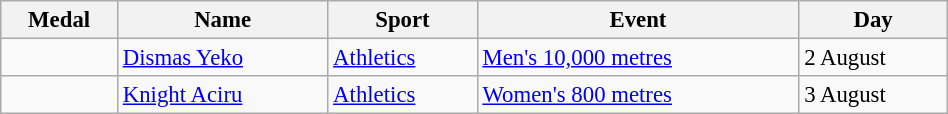<table class="wikitable sortable" style="font-size: 95%; width:50%">
<tr>
<th>Medal</th>
<th>Name</th>
<th>Sport</th>
<th>Event</th>
<th>Day</th>
</tr>
<tr>
<td></td>
<td><a href='#'>Dismas Yeko</a></td>
<td><a href='#'>Athletics</a></td>
<td><a href='#'>Men's 10,000 metres</a></td>
<td>2 August</td>
</tr>
<tr>
<td></td>
<td><a href='#'>Knight Aciru</a></td>
<td><a href='#'>Athletics</a></td>
<td><a href='#'>Women's 800 metres</a></td>
<td>3 August</td>
</tr>
</table>
